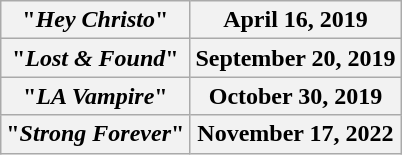<table class="wikitable mw-collapsible">
<tr>
<th>"<em>Hey Christo</em>"</th>
<th>April 16, 2019</th>
</tr>
<tr>
<th>"<em>Lost & Found</em>"</th>
<th>September 20, 2019</th>
</tr>
<tr>
<th>"<em>LA Vampire</em>"</th>
<th>October 30, 2019</th>
</tr>
<tr>
<th>"<em>Strong Forever</em>"</th>
<th>November 17, 2022</th>
</tr>
</table>
